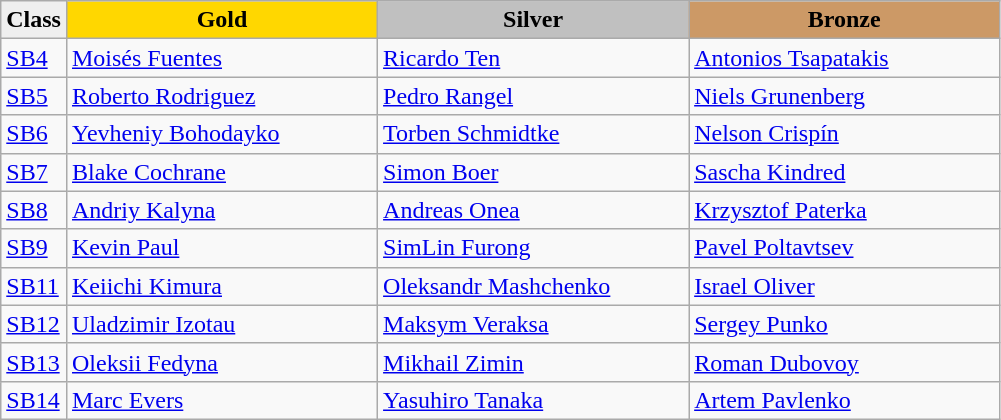<table class="wikitable" style="text-align:left">
<tr align="center">
<td bgcolor=efefef><strong>Class</strong></td>
<td width=200 bgcolor=gold><strong>Gold</strong></td>
<td width=200 bgcolor=silver><strong>Silver</strong></td>
<td width=200 bgcolor=CC9966><strong>Bronze</strong></td>
</tr>
<tr>
<td><a href='#'>SB4</a></td>
<td><a href='#'>Moisés Fuentes</a><br></td>
<td><a href='#'>Ricardo Ten</a><br></td>
<td><a href='#'>Antonios Tsapatakis</a><br></td>
</tr>
<tr>
<td><a href='#'>SB5</a></td>
<td><a href='#'>Roberto Rodriguez</a><br></td>
<td><a href='#'>Pedro Rangel</a><br></td>
<td><a href='#'>Niels Grunenberg</a><br></td>
</tr>
<tr>
<td><a href='#'>SB6</a></td>
<td><a href='#'>Yevheniy Bohodayko</a><br></td>
<td><a href='#'>Torben Schmidtke</a><br></td>
<td><a href='#'>Nelson Crispín</a><br></td>
</tr>
<tr>
<td><a href='#'>SB7</a></td>
<td><a href='#'>Blake Cochrane</a><br></td>
<td><a href='#'>Simon Boer</a><br></td>
<td><a href='#'>Sascha Kindred</a><br></td>
</tr>
<tr>
<td><a href='#'>SB8</a></td>
<td><a href='#'>Andriy Kalyna</a><br></td>
<td><a href='#'>Andreas Onea</a><br></td>
<td><a href='#'>Krzysztof Paterka</a><br></td>
</tr>
<tr>
<td><a href='#'>SB9</a></td>
<td><a href='#'>Kevin Paul</a><br></td>
<td><a href='#'>SimLin Furong</a><br></td>
<td><a href='#'>Pavel Poltavtsev</a><br></td>
</tr>
<tr>
<td><a href='#'>SB11</a></td>
<td><a href='#'>Keiichi Kimura</a><br></td>
<td><a href='#'>Oleksandr Mashchenko</a><br></td>
<td><a href='#'>Israel Oliver</a><br></td>
</tr>
<tr>
<td><a href='#'>SB12</a></td>
<td><a href='#'>Uladzimir Izotau</a><br></td>
<td><a href='#'>Maksym Veraksa</a><br></td>
<td><a href='#'>Sergey Punko</a><br></td>
</tr>
<tr>
<td><a href='#'>SB13</a></td>
<td><a href='#'>Oleksii Fedyna</a><br></td>
<td><a href='#'>Mikhail Zimin</a><br></td>
<td><a href='#'>Roman Dubovoy</a><br></td>
</tr>
<tr>
<td><a href='#'>SB14</a></td>
<td><a href='#'>Marc Evers</a><br></td>
<td><a href='#'>Yasuhiro Tanaka</a><br></td>
<td><a href='#'>Artem Pavlenko</a><br></td>
</tr>
</table>
